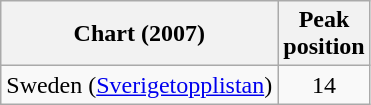<table class="wikitable">
<tr>
<th>Chart (2007)</th>
<th>Peak<br>position</th>
</tr>
<tr>
<td>Sweden (<a href='#'>Sverigetopplistan</a>)</td>
<td align="center">14</td>
</tr>
</table>
